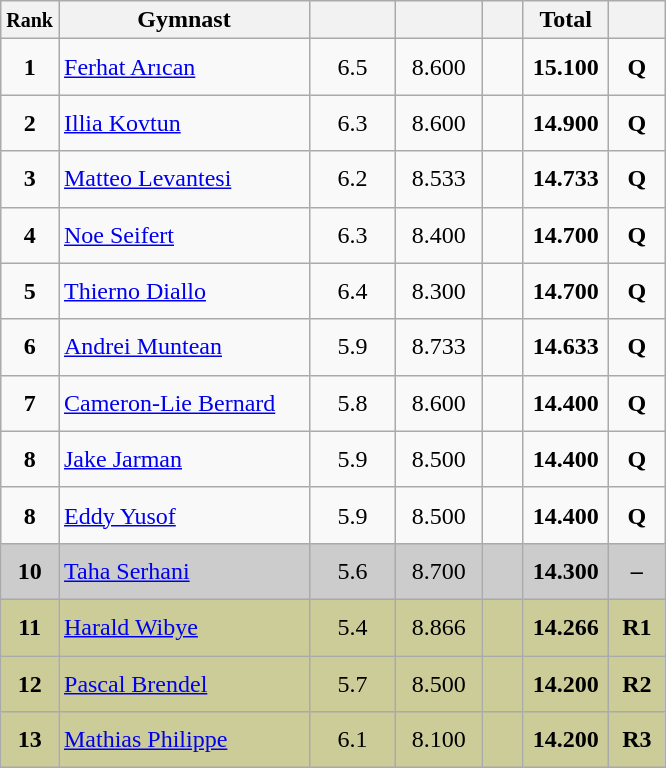<table style="text-align:center;" class="wikitable sortable">
<tr>
<th scope="col" style="width:15px;"><small>Rank</small></th>
<th scope="col" style="width:160px;">Gymnast</th>
<th scope="col" style="width:50px;"><small></small></th>
<th scope="col" style="width:50px;"><small></small></th>
<th scope="col" style="width:20px;"><small></small></th>
<th scope="col" style="width:50px;">Total</th>
<th scope="col" style="width:30px;"><small></small></th>
</tr>
<tr>
<td scope="row" style="text-align:center"><strong>1</strong></td>
<td style="height:30px; text-align:left;"> <a href='#'>Ferhat Arıcan</a></td>
<td>6.5</td>
<td>8.600</td>
<td></td>
<td><strong>15.100</strong></td>
<td><strong>Q</strong></td>
</tr>
<tr>
<td scope="row" style="text-align:center"><strong>2</strong></td>
<td style="height:30px; text-align:left;"> <a href='#'>Illia Kovtun</a></td>
<td>6.3</td>
<td>8.600</td>
<td></td>
<td><strong>14.900</strong></td>
<td><strong>Q</strong></td>
</tr>
<tr>
<td scope="row" style="text-align:center"><strong>3</strong></td>
<td style="height:30px; text-align:left;"> <a href='#'>Matteo Levantesi</a></td>
<td>6.2</td>
<td>8.533</td>
<td></td>
<td><strong>14.733</strong></td>
<td><strong>Q</strong></td>
</tr>
<tr>
<td scope="row" style="text-align:center"><strong>4</strong></td>
<td style="height:30px; text-align:left;"> <a href='#'>Noe Seifert</a></td>
<td>6.3</td>
<td>8.400</td>
<td></td>
<td><strong>14.700</strong></td>
<td><strong>Q</strong></td>
</tr>
<tr>
<td scope="row" style="text-align:center"><strong>5</strong></td>
<td style="height:30px; text-align:left;"> <a href='#'>Thierno Diallo</a></td>
<td>6.4</td>
<td>8.300</td>
<td></td>
<td><strong>14.700</strong></td>
<td><strong>Q</strong></td>
</tr>
<tr>
<td scope="row" style="text-align:center"><strong>6</strong></td>
<td style="height:30px; text-align:left;"> <a href='#'>Andrei Muntean</a></td>
<td>5.9</td>
<td>8.733</td>
<td></td>
<td><strong>14.633</strong></td>
<td><strong>Q</strong></td>
</tr>
<tr>
<td scope="row" style="text-align:center"><strong>7</strong></td>
<td style="height:30px; text-align:left;"> <a href='#'>Cameron-Lie Bernard</a></td>
<td>5.8</td>
<td>8.600</td>
<td></td>
<td><strong>14.400</strong></td>
<td><strong>Q</strong></td>
</tr>
<tr>
<td scope="row" style="text-align:center"><strong>8</strong></td>
<td style="height:30px; text-align:left;"> <a href='#'>Jake Jarman</a></td>
<td>5.9</td>
<td>8.500</td>
<td></td>
<td><strong>14.400</strong></td>
<td><strong>Q</strong></td>
</tr>
<tr>
<td scope="row" style="text-align:center"><strong>8</strong></td>
<td style="height:30px; text-align:left;"> <a href='#'>Eddy Yusof</a></td>
<td>5.9</td>
<td>8.500</td>
<td></td>
<td><strong>14.400</strong></td>
<td><strong>Q</strong></td>
</tr>
<tr style="background:#cccccc;">
<td scope="row" style="text-align:center"><strong>10</strong></td>
<td style="height:30px; text-align:left;"> <a href='#'>Taha Serhani</a></td>
<td>5.6</td>
<td>8.700</td>
<td></td>
<td><strong>14.300</strong></td>
<td><strong>–</strong></td>
</tr>
<tr style="background:#cccc99;">
<td scope="row" style="text-align:center"><strong>11</strong></td>
<td style="height:30px; text-align:left;"> <a href='#'>Harald Wibye</a></td>
<td>5.4</td>
<td>8.866</td>
<td></td>
<td><strong>14.266</strong></td>
<td><strong>R1</strong></td>
</tr>
<tr style="background:#cccc99;">
<td scope="row" style="text-align:center"><strong>12</strong></td>
<td style="height:30px; text-align:left;"> <a href='#'>Pascal Brendel</a></td>
<td>5.7</td>
<td>8.500</td>
<td></td>
<td><strong>14.200</strong></td>
<td><strong>R2</strong></td>
</tr>
<tr style="background:#cccc99;">
<td scope="row" style="text-align:center"><strong>13</strong></td>
<td style="height:30px; text-align:left;"> <a href='#'>Mathias Philippe</a></td>
<td>6.1</td>
<td>8.100</td>
<td></td>
<td><strong>14.200</strong></td>
<td><strong>R3</strong></td>
</tr>
</table>
